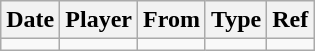<table class="wikitable">
<tr>
<th><strong>Date</strong></th>
<th><strong>Player</strong></th>
<th><strong>From</strong></th>
<th><strong>Type</strong></th>
<th><strong>Ref</strong></th>
</tr>
<tr>
<td></td>
<td></td>
<td></td>
<td></td>
<td></td>
</tr>
</table>
